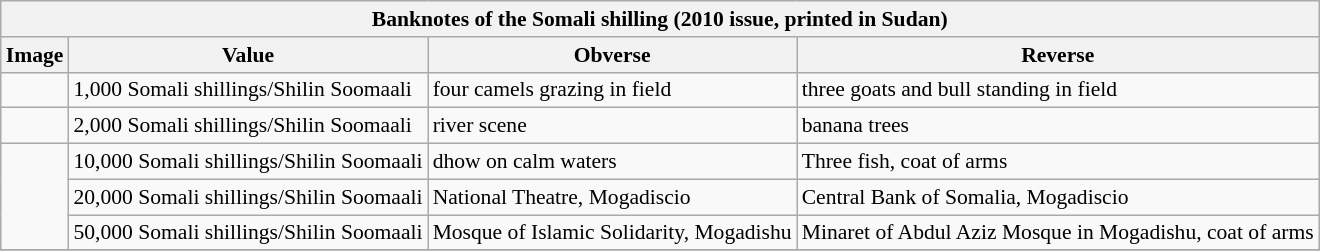<table class="wikitable" style="font-size: 90%">
<tr>
<th colspan="4">Banknotes of the Somali shilling (2010 issue, printed in Sudan)</th>
</tr>
<tr>
<th>Image</th>
<th>Value</th>
<th>Obverse</th>
<th>Reverse</th>
</tr>
<tr>
<td></td>
<td>1,000 Somali shillings/Shilin Soomaali</td>
<td>four camels grazing in field</td>
<td>three goats and bull standing in field</td>
</tr>
<tr>
<td></td>
<td>2,000 Somali shillings/Shilin Soomaali</td>
<td>river scene</td>
<td>banana trees</td>
</tr>
<tr>
<td rowspan="3"></td>
<td>10,000 Somali shillings/Shilin Soomaali</td>
<td>dhow on calm waters</td>
<td>Three fish, coat of arms</td>
</tr>
<tr>
<td>20,000 Somali shillings/Shilin Soomaali</td>
<td>National Theatre, Mogadiscio</td>
<td>Central Bank of Somalia, Mogadiscio</td>
</tr>
<tr>
<td>50,000 Somali shillings/Shilin Soomaali</td>
<td>Mosque of Islamic Solidarity, Mogadishu</td>
<td>Minaret of Abdul Aziz Mosque in Mogadishu, coat of arms</td>
</tr>
<tr>
</tr>
</table>
